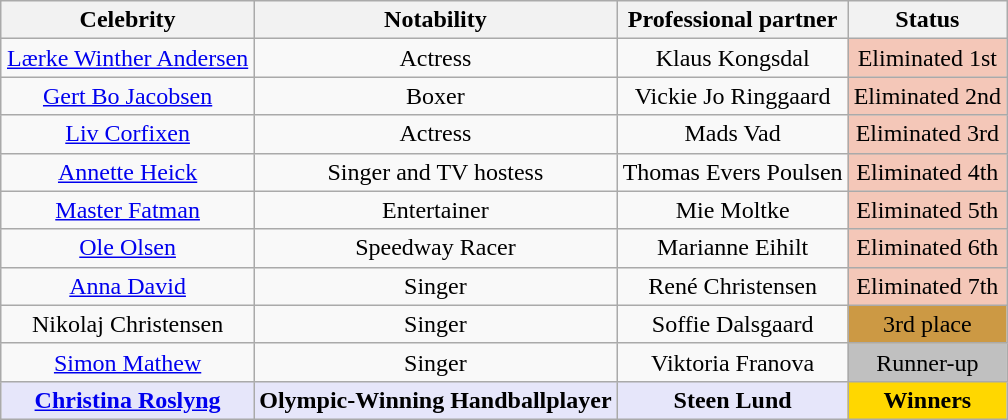<table class= "wikitable sortable" style="text-align: center; margin:auto; align: center">
<tr>
<th>Celebrity</th>
<th>Notability</th>
<th>Professional partner</th>
<th>Status</th>
</tr>
<tr>
<td><a href='#'>Lærke Winther Andersen</a></td>
<td>Actress</td>
<td>Klaus Kongsdal</td>
<td style="background:#f4c7b8;">Eliminated 1st</td>
</tr>
<tr>
<td><a href='#'>Gert Bo Jacobsen</a></td>
<td>Boxer</td>
<td>Vickie Jo Ringgaard</td>
<td style="background:#f4c7b8;">Eliminated 2nd</td>
</tr>
<tr>
<td><a href='#'>Liv Corfixen</a></td>
<td>Actress</td>
<td>Mads Vad</td>
<td style="background:#f4c7b8;">Eliminated 3rd</td>
</tr>
<tr>
<td><a href='#'>Annette Heick</a></td>
<td>Singer and TV hostess</td>
<td>Thomas Evers Poulsen</td>
<td style="background:#f4c7b8;">Eliminated 4th</td>
</tr>
<tr>
<td><a href='#'>Master Fatman</a></td>
<td>Entertainer</td>
<td>Mie Moltke</td>
<td style="background:#f4c7b8;">Eliminated 5th</td>
</tr>
<tr>
<td><a href='#'>Ole Olsen</a></td>
<td>Speedway Racer</td>
<td>Marianne Eihilt</td>
<td style="background:#f4c7b8;">Eliminated 6th</td>
</tr>
<tr>
<td><a href='#'>Anna David</a></td>
<td>Singer</td>
<td>René Christensen</td>
<td style="background:#f4c7b8;">Eliminated 7th</td>
</tr>
<tr>
<td>Nikolaj Christensen</td>
<td>Singer</td>
<td>Soffie Dalsgaard</td>
<td style="background:#c94;">3rd place</td>
</tr>
<tr>
<td><a href='#'>Simon Mathew</a></td>
<td>Singer</td>
<td>Viktoria Franova</td>
<td style="background:silver;">Runner-up</td>
</tr>
<tr>
<td style="background:lavender;"><strong><a href='#'>Christina Roslyng</a></strong></td>
<td style="background:lavender;"><strong>Olympic-Winning Handballplayer</strong></td>
<td style="background:lavender;"><strong>Steen Lund</strong></td>
<td style="background:gold;"><strong>Winners</strong></td>
</tr>
</table>
